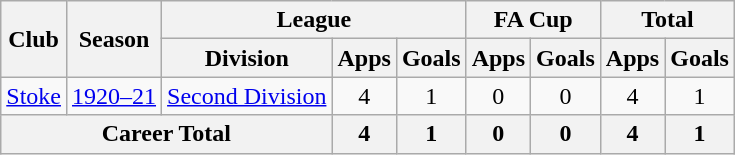<table class="wikitable" style="text-align: center;">
<tr>
<th rowspan="2">Club</th>
<th rowspan="2">Season</th>
<th colspan="3">League</th>
<th colspan="2">FA Cup</th>
<th colspan="2">Total</th>
</tr>
<tr>
<th>Division</th>
<th>Apps</th>
<th>Goals</th>
<th>Apps</th>
<th>Goals</th>
<th>Apps</th>
<th>Goals</th>
</tr>
<tr>
<td><a href='#'>Stoke</a></td>
<td><a href='#'>1920–21</a></td>
<td><a href='#'>Second Division</a></td>
<td>4</td>
<td>1</td>
<td>0</td>
<td>0</td>
<td>4</td>
<td>1</td>
</tr>
<tr>
<th colspan="3">Career Total</th>
<th>4</th>
<th>1</th>
<th>0</th>
<th>0</th>
<th>4</th>
<th>1</th>
</tr>
</table>
